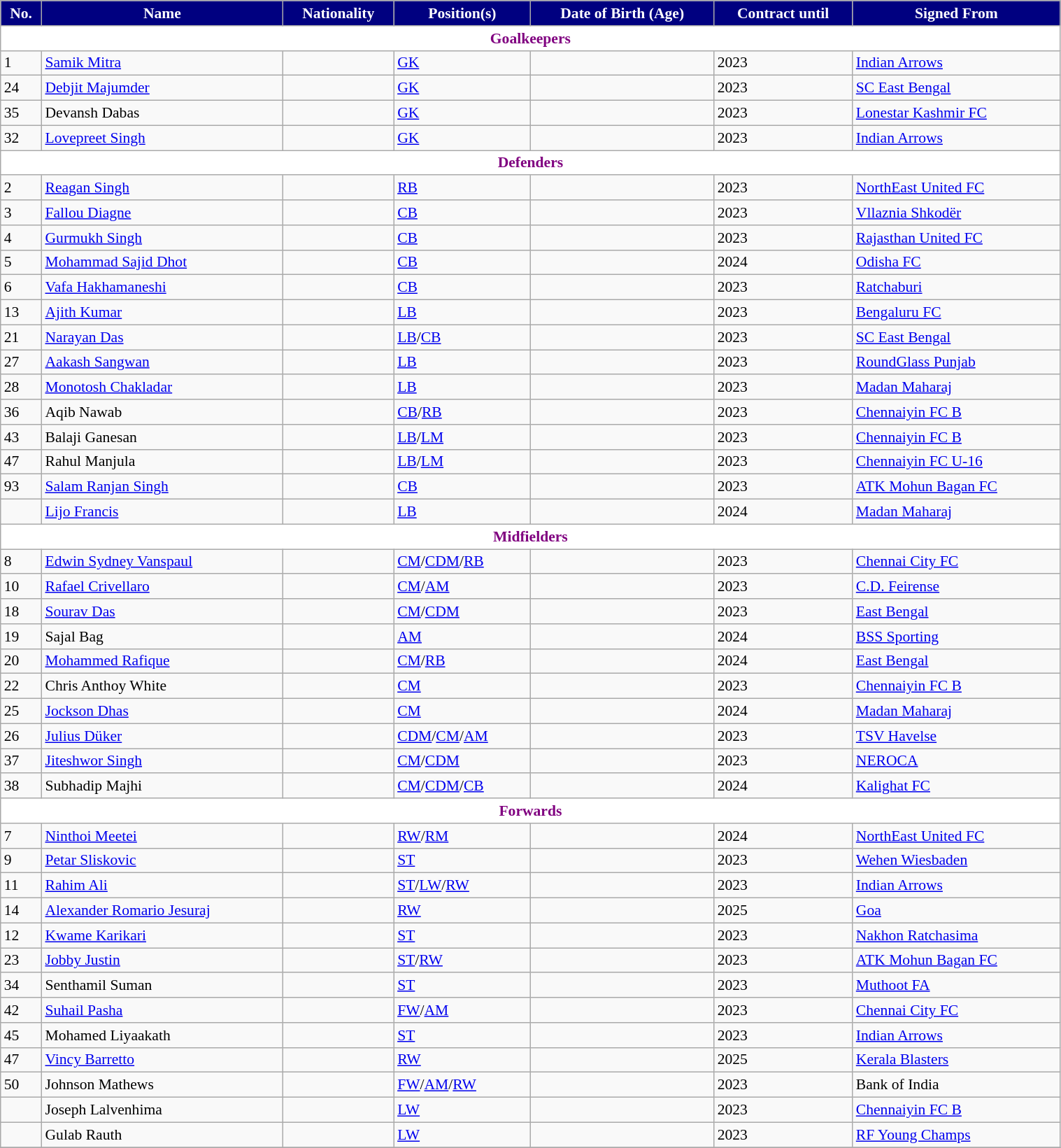<table class="wikitable" style="text-align:left; font-size:90%; width:80%;">
<tr>
<th style="background:#000080; color:white; text-align:center;">No.</th>
<th style="background:#000080; color:white; text-align:center;">Name</th>
<th style="background:#000080; color:white; text-align:center;">Nationality</th>
<th style="background:#000080; color:white; text-align:center;">Position(s)</th>
<th style="background:#000080; color:white; text-align:center;">Date of Birth (Age)</th>
<th style="background:#000080; color:white; text-align:center;">Contract until</th>
<th style="background:#000080; color:white;">Signed From</th>
</tr>
<tr>
<th colspan="7" style="background:white; color:	#800080; text-align:center;">Goalkeepers</th>
</tr>
<tr>
<td>1</td>
<td><a href='#'>Samik Mitra</a></td>
<td></td>
<td><a href='#'>GK</a></td>
<td></td>
<td>2023</td>
<td> <a href='#'>Indian Arrows</a></td>
</tr>
<tr>
<td>24</td>
<td><a href='#'>Debjit Majumder</a></td>
<td></td>
<td><a href='#'>GK</a></td>
<td></td>
<td>2023</td>
<td> <a href='#'>SC East Bengal</a></td>
</tr>
<tr>
<td>35</td>
<td>Devansh Dabas</td>
<td></td>
<td><a href='#'>GK</a></td>
<td></td>
<td>2023</td>
<td> <a href='#'>Lonestar Kashmir FC</a></td>
</tr>
<tr>
<td>32</td>
<td><a href='#'>Lovepreet Singh</a></td>
<td></td>
<td><a href='#'>GK</a></td>
<td></td>
<td>2023</td>
<td> <a href='#'>Indian Arrows</a></td>
</tr>
<tr>
<th colspan="7" style="background:	white; color:#800080; text-align:center;">Defenders</th>
</tr>
<tr>
<td>2</td>
<td><a href='#'>Reagan Singh</a></td>
<td></td>
<td><a href='#'>RB</a></td>
<td></td>
<td>2023</td>
<td> <a href='#'>NorthEast United FC</a></td>
</tr>
<tr>
<td>3</td>
<td><a href='#'>Fallou Diagne</a></td>
<td></td>
<td><a href='#'>CB</a></td>
<td></td>
<td>2023</td>
<td> <a href='#'>Vllaznia Shkodër</a></td>
</tr>
<tr>
<td>4</td>
<td><a href='#'>Gurmukh Singh</a></td>
<td></td>
<td><a href='#'>CB</a></td>
<td></td>
<td>2023</td>
<td> <a href='#'>Rajasthan United FC</a></td>
</tr>
<tr>
<td>5</td>
<td><a href='#'>Mohammad Sajid Dhot</a></td>
<td></td>
<td><a href='#'>CB</a></td>
<td></td>
<td>2024</td>
<td> <a href='#'>Odisha FC</a></td>
</tr>
<tr>
<td>6</td>
<td><a href='#'>Vafa Hakhamaneshi</a></td>
<td></td>
<td><a href='#'>CB</a></td>
<td></td>
<td>2023</td>
<td> <a href='#'>Ratchaburi</a></td>
</tr>
<tr>
<td>13</td>
<td><a href='#'>Ajith Kumar</a></td>
<td></td>
<td><a href='#'>LB</a></td>
<td></td>
<td>2023</td>
<td> <a href='#'>Bengaluru FC</a></td>
</tr>
<tr>
<td>21</td>
<td><a href='#'>Narayan Das</a></td>
<td></td>
<td><a href='#'>LB</a>/<a href='#'>CB</a></td>
<td></td>
<td>2023</td>
<td> <a href='#'>SC East Bengal</a></td>
</tr>
<tr>
<td>27</td>
<td><a href='#'>Aakash Sangwan</a></td>
<td></td>
<td><a href='#'>LB</a></td>
<td></td>
<td>2023</td>
<td> <a href='#'>RoundGlass Punjab</a></td>
</tr>
<tr>
<td>28</td>
<td><a href='#'>Monotosh Chakladar</a></td>
<td></td>
<td><a href='#'>LB</a></td>
<td></td>
<td>2023</td>
<td> <a href='#'>Madan Maharaj</a></td>
</tr>
<tr>
<td>36</td>
<td>Aqib Nawab</td>
<td></td>
<td><a href='#'>CB</a>/<a href='#'>RB</a></td>
<td></td>
<td>2023</td>
<td> <a href='#'>Chennaiyin FC B</a></td>
</tr>
<tr>
<td>43</td>
<td>Balaji Ganesan</td>
<td></td>
<td><a href='#'>LB</a>/<a href='#'>LM</a></td>
<td></td>
<td>2023</td>
<td> <a href='#'>Chennaiyin FC B</a></td>
</tr>
<tr>
<td>47</td>
<td>Rahul Manjula</td>
<td></td>
<td><a href='#'>LB</a>/<a href='#'>LM</a></td>
<td></td>
<td>2023</td>
<td> <a href='#'>Chennaiyin FC U-16</a></td>
</tr>
<tr>
<td>93</td>
<td><a href='#'>Salam Ranjan Singh</a></td>
<td></td>
<td><a href='#'>CB</a></td>
<td></td>
<td>2023</td>
<td> <a href='#'>ATK Mohun Bagan FC</a></td>
</tr>
<tr>
<td></td>
<td><a href='#'>Lijo Francis</a></td>
<td></td>
<td><a href='#'>LB</a></td>
<td></td>
<td>2024</td>
<td> <a href='#'>Madan Maharaj</a></td>
</tr>
<tr>
<th colspan="7" style="background:	white; color:#800080; text-align:center;">Midfielders</th>
</tr>
<tr>
<td>8</td>
<td><a href='#'>Edwin Sydney Vanspaul</a></td>
<td></td>
<td><a href='#'>CM</a>/<a href='#'>CDM</a>/<a href='#'>RB</a></td>
<td></td>
<td>2023</td>
<td> <a href='#'>Chennai City FC</a></td>
</tr>
<tr>
<td>10</td>
<td><a href='#'>Rafael Crivellaro</a></td>
<td></td>
<td><a href='#'>CM</a>/<a href='#'>AM</a></td>
<td></td>
<td>2023</td>
<td> <a href='#'>C.D. Feirense</a></td>
</tr>
<tr>
<td>18</td>
<td><a href='#'>Sourav Das</a></td>
<td></td>
<td><a href='#'>CM</a>/<a href='#'>CDM</a></td>
<td></td>
<td>2023</td>
<td> <a href='#'>East Bengal</a></td>
</tr>
<tr>
<td>19</td>
<td>Sajal Bag</td>
<td></td>
<td><a href='#'>AM</a></td>
<td></td>
<td>2024</td>
<td> <a href='#'>BSS Sporting</a></td>
</tr>
<tr>
<td>20</td>
<td><a href='#'>Mohammed Rafique</a></td>
<td></td>
<td><a href='#'>CM</a>/<a href='#'>RB</a></td>
<td></td>
<td>2024</td>
<td> <a href='#'>East Bengal</a></td>
</tr>
<tr>
<td>22</td>
<td>Chris Anthoy White</td>
<td></td>
<td><a href='#'>CM</a></td>
<td></td>
<td>2023</td>
<td> <a href='#'>Chennaiyin FC B</a></td>
</tr>
<tr>
<td>25</td>
<td><a href='#'>Jockson Dhas</a></td>
<td></td>
<td><a href='#'>CM</a></td>
<td></td>
<td>2024</td>
<td> <a href='#'>Madan Maharaj</a></td>
</tr>
<tr>
<td>26</td>
<td><a href='#'>Julius Düker</a></td>
<td></td>
<td><a href='#'>CDM</a>/<a href='#'>CM</a>/<a href='#'>AM</a></td>
<td></td>
<td>2023</td>
<td> <a href='#'>TSV Havelse</a></td>
</tr>
<tr>
<td>37</td>
<td><a href='#'>Jiteshwor Singh</a></td>
<td></td>
<td><a href='#'>CM</a>/<a href='#'>CDM</a></td>
<td></td>
<td>2023</td>
<td> <a href='#'>NEROCA</a></td>
</tr>
<tr>
<td>38</td>
<td>Subhadip Majhi</td>
<td></td>
<td><a href='#'>CM</a>/<a href='#'>CDM</a>/<a href='#'>CB</a></td>
<td></td>
<td>2024</td>
<td> <a href='#'>Kalighat FC</a></td>
</tr>
<tr>
<th colspan="7" style="background:	white; color:#800080; text-align:center;">Forwards</th>
</tr>
<tr>
<td>7</td>
<td><a href='#'>Ninthoi Meetei</a></td>
<td></td>
<td><a href='#'>RW</a>/<a href='#'>RM</a></td>
<td></td>
<td>2024</td>
<td> <a href='#'>NorthEast United FC</a></td>
</tr>
<tr>
<td>9</td>
<td><a href='#'>Petar Sliskovic</a></td>
<td></td>
<td><a href='#'>ST</a></td>
<td></td>
<td>2023</td>
<td align=left> <a href='#'>Wehen Wiesbaden</a></td>
</tr>
<tr>
<td>11</td>
<td><a href='#'>Rahim Ali</a></td>
<td></td>
<td><a href='#'>ST</a>/<a href='#'>LW</a>/<a href='#'>RW</a></td>
<td></td>
<td>2023</td>
<td> <a href='#'>Indian Arrows</a></td>
</tr>
<tr>
<td>14</td>
<td><a href='#'>Alexander Romario Jesuraj</a></td>
<td></td>
<td><a href='#'>RW</a></td>
<td></td>
<td>2025</td>
<td> <a href='#'>Goa</a></td>
</tr>
<tr>
<td>12</td>
<td><a href='#'>Kwame Karikari</a></td>
<td></td>
<td><a href='#'>ST</a></td>
<td></td>
<td>2023</td>
<td> <a href='#'>Nakhon Ratchasima</a></td>
</tr>
<tr>
<td>23</td>
<td><a href='#'>Jobby Justin</a></td>
<td></td>
<td><a href='#'>ST</a>/<a href='#'>RW</a></td>
<td></td>
<td>2023</td>
<td> <a href='#'>ATK Mohun Bagan FC</a></td>
</tr>
<tr>
<td>34</td>
<td>Senthamil Suman</td>
<td></td>
<td><a href='#'>ST</a></td>
<td></td>
<td>2023</td>
<td><a href='#'>Muthoot FA</a></td>
</tr>
<tr>
<td>42</td>
<td><a href='#'>Suhail Pasha</a></td>
<td></td>
<td><a href='#'>FW</a>/<a href='#'>AM</a></td>
<td></td>
<td>2023</td>
<td> <a href='#'>Chennai City FC</a></td>
</tr>
<tr>
<td>45</td>
<td>Mohamed Liyaakath</td>
<td></td>
<td><a href='#'>ST</a></td>
<td></td>
<td>2023</td>
<td><a href='#'>Indian Arrows</a></td>
</tr>
<tr>
<td>47</td>
<td><a href='#'>Vincy Barretto</a></td>
<td></td>
<td><a href='#'>RW</a></td>
<td></td>
<td>2025</td>
<td> <a href='#'>Kerala Blasters</a></td>
</tr>
<tr>
<td>50</td>
<td>Johnson Mathews</td>
<td></td>
<td><a href='#'>FW</a>/<a href='#'>AM</a>/<a href='#'>RW</a></td>
<td></td>
<td>2023</td>
<td> Bank of India</td>
</tr>
<tr>
<td></td>
<td>Joseph Lalvenhima</td>
<td></td>
<td><a href='#'>LW</a></td>
<td></td>
<td>2023</td>
<td> <a href='#'>Chennaiyin FC B</a></td>
</tr>
<tr>
<td></td>
<td>Gulab Rauth</td>
<td></td>
<td><a href='#'>LW</a></td>
<td></td>
<td>2023</td>
<td> <a href='#'> RF Young Champs</a></td>
</tr>
<tr>
</tr>
</table>
